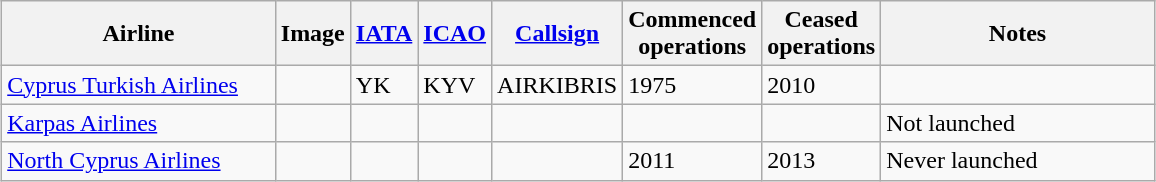<table class="wikitable sortable" style="border-collapse:collapse; margin:auto;" border="1" cellpadding="3">
<tr valign="middle">
<th style="width:175px;">Airline</th>
<th>Image</th>
<th><a href='#'>IATA</a></th>
<th><a href='#'>ICAO</a></th>
<th><a href='#'>Callsign</a></th>
<th>Commenced<br>operations</th>
<th>Ceased<br>operations</th>
<th style="width:175px;">Notes</th>
</tr>
<tr>
<td><a href='#'>Cyprus Turkish Airlines</a></td>
<td></td>
<td>YK</td>
<td>KYV</td>
<td>AIRKIBRIS</td>
<td>1975</td>
<td>2010</td>
<td></td>
</tr>
<tr>
<td><a href='#'>Karpas Airlines</a></td>
<td></td>
<td></td>
<td></td>
<td></td>
<td></td>
<td></td>
<td>Not launched</td>
</tr>
<tr>
<td><a href='#'>North Cyprus Airlines</a></td>
<td></td>
<td></td>
<td></td>
<td></td>
<td>2011</td>
<td>2013</td>
<td>Never launched</td>
</tr>
</table>
